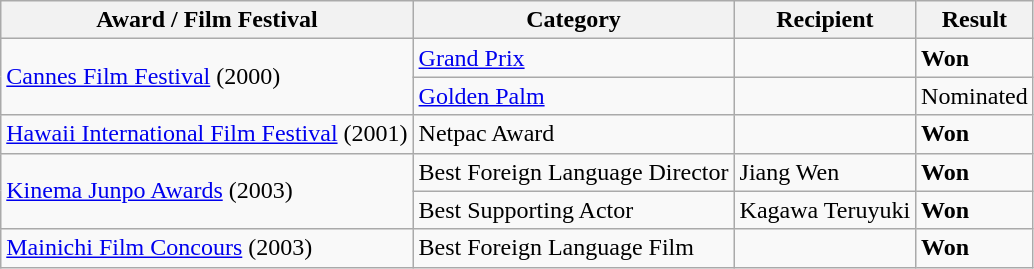<table class="wikitable sortable">
<tr>
<th>Award / Film Festival</th>
<th>Category</th>
<th>Recipient</th>
<th>Result</th>
</tr>
<tr>
<td rowspan="2"><a href='#'>Cannes Film Festival</a> (2000)</td>
<td><a href='#'>Grand Prix</a></td>
<td></td>
<td><strong>Won</strong></td>
</tr>
<tr>
<td><a href='#'>Golden Palm</a></td>
<td></td>
<td>Nominated</td>
</tr>
<tr>
<td><a href='#'>Hawaii International Film Festival</a> (2001)</td>
<td>Netpac Award</td>
<td></td>
<td><strong>Won</strong></td>
</tr>
<tr>
<td rowspan="2"><a href='#'>Kinema Junpo Awards</a> (2003)</td>
<td>Best Foreign Language Director</td>
<td>Jiang Wen</td>
<td><strong>Won</strong></td>
</tr>
<tr>
<td>Best Supporting Actor</td>
<td>Kagawa Teruyuki</td>
<td><strong>Won</strong></td>
</tr>
<tr>
<td><a href='#'>Mainichi Film Concours</a> (2003)</td>
<td>Best Foreign Language Film</td>
<td></td>
<td><strong>Won</strong></td>
</tr>
</table>
